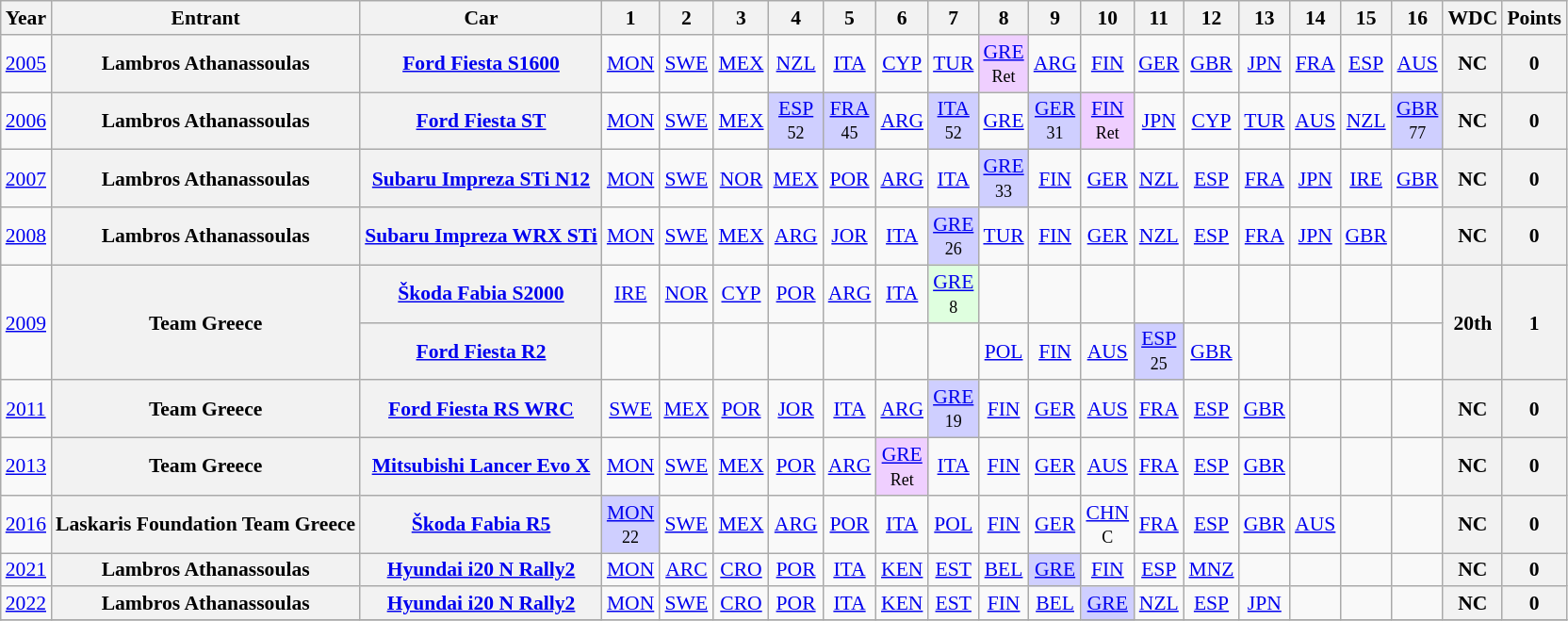<table class="wikitable" border="1" style="text-align:center; font-size:90%;">
<tr>
<th>Year</th>
<th>Entrant</th>
<th>Car</th>
<th>1</th>
<th>2</th>
<th>3</th>
<th>4</th>
<th>5</th>
<th>6</th>
<th>7</th>
<th>8</th>
<th>9</th>
<th>10</th>
<th>11</th>
<th>12</th>
<th>13</th>
<th>14</th>
<th>15</th>
<th>16</th>
<th>WDC</th>
<th>Points</th>
</tr>
<tr>
<td><a href='#'>2005</a></td>
<th>Lambros Athanassoulas</th>
<th><a href='#'>Ford Fiesta S1600</a></th>
<td><a href='#'>MON</a></td>
<td><a href='#'>SWE</a></td>
<td><a href='#'>MEX</a></td>
<td><a href='#'>NZL</a></td>
<td><a href='#'>ITA</a></td>
<td><a href='#'>CYP</a></td>
<td><a href='#'>TUR</a></td>
<td style="background:#EFCFFF;"><a href='#'>GRE</a><br><small>Ret</small></td>
<td><a href='#'>ARG</a></td>
<td><a href='#'>FIN</a></td>
<td><a href='#'>GER</a></td>
<td><a href='#'>GBR</a></td>
<td><a href='#'>JPN</a></td>
<td><a href='#'>FRA</a></td>
<td><a href='#'>ESP</a></td>
<td><a href='#'>AUS</a></td>
<th>NC</th>
<th>0</th>
</tr>
<tr>
<td><a href='#'>2006</a></td>
<th>Lambros Athanassoulas</th>
<th><a href='#'>Ford Fiesta ST</a></th>
<td><a href='#'>MON</a></td>
<td><a href='#'>SWE</a></td>
<td><a href='#'>MEX</a></td>
<td style="background:#CFCFFF;"><a href='#'>ESP</a><br><small>52</small></td>
<td style="background:#CFCFFF;"><a href='#'>FRA</a><br><small>45</small></td>
<td><a href='#'>ARG</a></td>
<td style="background:#CFCFFF;"><a href='#'>ITA</a><br><small>52</small></td>
<td><a href='#'>GRE</a></td>
<td style="background:#CFCFFF;"><a href='#'>GER</a><br><small>31</small></td>
<td style="background:#EFCFFF;"><a href='#'>FIN</a><br><small>Ret</small></td>
<td><a href='#'>JPN</a></td>
<td><a href='#'>CYP</a></td>
<td><a href='#'>TUR</a></td>
<td><a href='#'>AUS</a></td>
<td><a href='#'>NZL</a></td>
<td style="background:#CFCFFF;"><a href='#'>GBR</a><br><small>77</small></td>
<th>NC</th>
<th>0</th>
</tr>
<tr>
<td><a href='#'>2007</a></td>
<th>Lambros Athanassoulas</th>
<th><a href='#'>Subaru Impreza STi N12</a></th>
<td><a href='#'>MON</a></td>
<td><a href='#'>SWE</a></td>
<td><a href='#'>NOR</a></td>
<td><a href='#'>MEX</a></td>
<td><a href='#'>POR</a></td>
<td><a href='#'>ARG</a></td>
<td><a href='#'>ITA</a></td>
<td style="background:#CFCFFF;"><a href='#'>GRE</a><br><small>33</small></td>
<td><a href='#'>FIN</a></td>
<td><a href='#'>GER</a></td>
<td><a href='#'>NZL</a></td>
<td><a href='#'>ESP</a></td>
<td><a href='#'>FRA</a></td>
<td><a href='#'>JPN</a></td>
<td><a href='#'>IRE</a></td>
<td><a href='#'>GBR</a></td>
<th>NC</th>
<th>0</th>
</tr>
<tr>
<td><a href='#'>2008</a></td>
<th>Lambros Athanassoulas</th>
<th><a href='#'>Subaru Impreza WRX STi</a></th>
<td><a href='#'>MON</a></td>
<td><a href='#'>SWE</a></td>
<td><a href='#'>MEX</a></td>
<td><a href='#'>ARG</a></td>
<td><a href='#'>JOR</a></td>
<td><a href='#'>ITA</a></td>
<td style="background:#CFCFFF;"><a href='#'>GRE</a><br><small>26</small></td>
<td><a href='#'>TUR</a></td>
<td><a href='#'>FIN</a></td>
<td><a href='#'>GER</a></td>
<td><a href='#'>NZL</a></td>
<td><a href='#'>ESP</a></td>
<td><a href='#'>FRA</a></td>
<td><a href='#'>JPN</a></td>
<td><a href='#'>GBR</a></td>
<td></td>
<th>NC</th>
<th>0</th>
</tr>
<tr>
<td rowspan=2><a href='#'>2009</a></td>
<th rowspan=2>Team Greece</th>
<th><a href='#'>Škoda Fabia S2000</a></th>
<td><a href='#'>IRE</a></td>
<td><a href='#'>NOR</a></td>
<td><a href='#'>CYP</a></td>
<td><a href='#'>POR</a></td>
<td><a href='#'>ARG</a></td>
<td><a href='#'>ITA</a></td>
<td style="background:#DFFFDF;"><a href='#'>GRE</a><br><small>8</small></td>
<td></td>
<td></td>
<td></td>
<td></td>
<td></td>
<td></td>
<td></td>
<td></td>
<td></td>
<th rowspan=2>20th</th>
<th rowspan=2>1</th>
</tr>
<tr>
<th><a href='#'>Ford Fiesta R2</a></th>
<td></td>
<td></td>
<td></td>
<td></td>
<td></td>
<td></td>
<td></td>
<td><a href='#'>POL</a></td>
<td><a href='#'>FIN</a></td>
<td><a href='#'>AUS</a></td>
<td style="background:#CFCFFF;"><a href='#'>ESP</a><br><small>25</small></td>
<td><a href='#'>GBR</a></td>
<td></td>
<td></td>
<td></td>
<td></td>
</tr>
<tr>
<td><a href='#'>2011</a></td>
<th>Team Greece</th>
<th><a href='#'>Ford Fiesta RS WRC</a></th>
<td><a href='#'>SWE</a></td>
<td><a href='#'>MEX</a></td>
<td><a href='#'>POR</a></td>
<td><a href='#'>JOR</a></td>
<td><a href='#'>ITA</a></td>
<td><a href='#'>ARG</a></td>
<td style="background:#CFCFFF;"><a href='#'>GRE</a><br><small>19</small></td>
<td><a href='#'>FIN</a></td>
<td><a href='#'>GER</a></td>
<td><a href='#'>AUS</a></td>
<td><a href='#'>FRA</a></td>
<td><a href='#'>ESP</a></td>
<td><a href='#'>GBR</a></td>
<td></td>
<td></td>
<td></td>
<th>NC</th>
<th>0</th>
</tr>
<tr>
<td><a href='#'>2013</a></td>
<th>Team Greece</th>
<th><a href='#'>Mitsubishi Lancer Evo X</a></th>
<td><a href='#'>MON</a></td>
<td><a href='#'>SWE</a></td>
<td><a href='#'>MEX</a></td>
<td><a href='#'>POR</a></td>
<td><a href='#'>ARG</a></td>
<td style="background:#EFCFFF;"><a href='#'>GRE</a><br><small>Ret</small></td>
<td><a href='#'>ITA</a></td>
<td><a href='#'>FIN</a></td>
<td><a href='#'>GER</a></td>
<td><a href='#'>AUS</a></td>
<td><a href='#'>FRA</a></td>
<td><a href='#'>ESP</a></td>
<td><a href='#'>GBR</a></td>
<td></td>
<td></td>
<td></td>
<th>NC</th>
<th>0</th>
</tr>
<tr>
<td><a href='#'>2016</a></td>
<th>Laskaris Foundation Team Greece</th>
<th><a href='#'>Škoda Fabia R5</a></th>
<td style="background:#CFCFFF;"><a href='#'>MON</a><br><small>22</small></td>
<td><a href='#'>SWE</a></td>
<td><a href='#'>MEX</a></td>
<td><a href='#'>ARG</a></td>
<td><a href='#'>POR</a></td>
<td><a href='#'>ITA</a></td>
<td><a href='#'>POL</a></td>
<td><a href='#'>FIN</a></td>
<td><a href='#'>GER</a></td>
<td><a href='#'>CHN</a><br><small>C</small></td>
<td><a href='#'>FRA</a></td>
<td><a href='#'>ESP</a></td>
<td><a href='#'>GBR</a></td>
<td><a href='#'>AUS</a></td>
<td></td>
<td></td>
<th>NC</th>
<th>0</th>
</tr>
<tr>
<td><a href='#'>2021</a></td>
<th>Lambros Athanassoulas</th>
<th><a href='#'>Hyundai i20 N Rally2</a></th>
<td><a href='#'>MON</a></td>
<td><a href='#'>ARC</a></td>
<td><a href='#'>CRO</a></td>
<td><a href='#'>POR</a></td>
<td><a href='#'>ITA</a></td>
<td><a href='#'>KEN</a></td>
<td><a href='#'>EST</a></td>
<td><a href='#'>BEL</a></td>
<td style="background:#CFCFFF;"><a href='#'>GRE</a><br></td>
<td><a href='#'>FIN</a></td>
<td><a href='#'>ESP</a></td>
<td><a href='#'>MNZ</a></td>
<td></td>
<td></td>
<td></td>
<td></td>
<th>NC</th>
<th>0</th>
</tr>
<tr>
<td><a href='#'>2022</a></td>
<th>Lambros Athanassoulas</th>
<th><a href='#'>Hyundai i20 N Rally2</a></th>
<td><a href='#'>MON</a></td>
<td><a href='#'>SWE</a></td>
<td><a href='#'>CRO</a></td>
<td><a href='#'>POR</a></td>
<td><a href='#'>ITA</a></td>
<td><a href='#'>KEN</a></td>
<td><a href='#'>EST</a></td>
<td><a href='#'>FIN</a></td>
<td><a href='#'>BEL</a></td>
<td style="background:#cfcfff;"><a href='#'>GRE</a><br></td>
<td><a href='#'>NZL</a></td>
<td><a href='#'>ESP</a></td>
<td><a href='#'>JPN</a></td>
<td></td>
<td></td>
<td></td>
<th>NC</th>
<th>0</th>
</tr>
<tr>
</tr>
</table>
